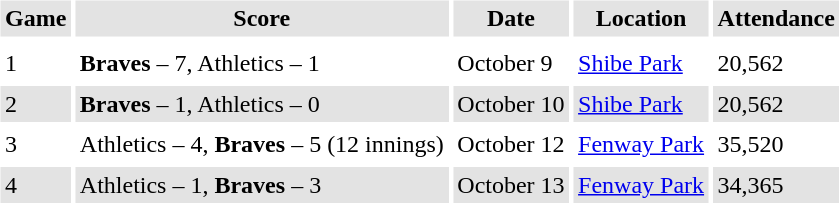<table border="0" cellspacing="3" cellpadding="3">
<tr style="background: #e3e3e3;">
<th>Game</th>
<th>Score</th>
<th>Date</th>
<th>Location</th>
<th>Attendance</th>
</tr>
<tr style="background: #e3e3e3;">
</tr>
<tr>
<td>1</td>
<td><strong>Braves</strong> – 7, Athletics – 1</td>
<td>October 9</td>
<td><a href='#'>Shibe Park</a></td>
<td>20,562</td>
</tr>
<tr style="background: #e3e3e3;">
<td>2</td>
<td><strong>Braves</strong> – 1, Athletics – 0</td>
<td>October 10</td>
<td><a href='#'>Shibe Park</a></td>
<td>20,562</td>
</tr>
<tr>
<td>3</td>
<td>Athletics – 4, <strong>Braves</strong> – 5 (12 innings)</td>
<td>October 12</td>
<td><a href='#'>Fenway Park</a></td>
<td>35,520</td>
</tr>
<tr style="background: #e3e3e3;">
<td>4</td>
<td>Athletics – 1, <strong>Braves</strong> – 3</td>
<td>October 13</td>
<td><a href='#'>Fenway Park</a></td>
<td>34,365</td>
</tr>
</table>
